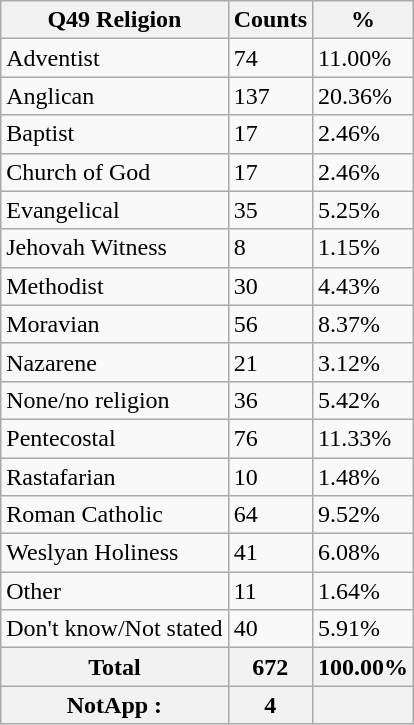<table class="wikitable sortable">
<tr>
<th>Q49 Religion</th>
<th>Counts</th>
<th>%</th>
</tr>
<tr>
<td>Adventist</td>
<td>74</td>
<td>11.00%</td>
</tr>
<tr>
<td>Anglican</td>
<td>137</td>
<td>20.36%</td>
</tr>
<tr>
<td>Baptist</td>
<td>17</td>
<td>2.46%</td>
</tr>
<tr>
<td>Church of God</td>
<td>17</td>
<td>2.46%</td>
</tr>
<tr>
<td>Evangelical</td>
<td>35</td>
<td>5.25%</td>
</tr>
<tr>
<td>Jehovah Witness</td>
<td>8</td>
<td>1.15%</td>
</tr>
<tr>
<td>Methodist</td>
<td>30</td>
<td>4.43%</td>
</tr>
<tr>
<td>Moravian</td>
<td>56</td>
<td>8.37%</td>
</tr>
<tr>
<td>Nazarene</td>
<td>21</td>
<td>3.12%</td>
</tr>
<tr>
<td>None/no religion</td>
<td>36</td>
<td>5.42%</td>
</tr>
<tr>
<td>Pentecostal</td>
<td>76</td>
<td>11.33%</td>
</tr>
<tr>
<td>Rastafarian</td>
<td>10</td>
<td>1.48%</td>
</tr>
<tr>
<td>Roman Catholic</td>
<td>64</td>
<td>9.52%</td>
</tr>
<tr>
<td>Weslyan Holiness</td>
<td>41</td>
<td>6.08%</td>
</tr>
<tr>
<td>Other</td>
<td>11</td>
<td>1.64%</td>
</tr>
<tr>
<td>Don't know/Not stated</td>
<td>40</td>
<td>5.91%</td>
</tr>
<tr>
<th>Total</th>
<th>672</th>
<th>100.00%</th>
</tr>
<tr>
<th>NotApp :</th>
<th>4</th>
<th></th>
</tr>
</table>
